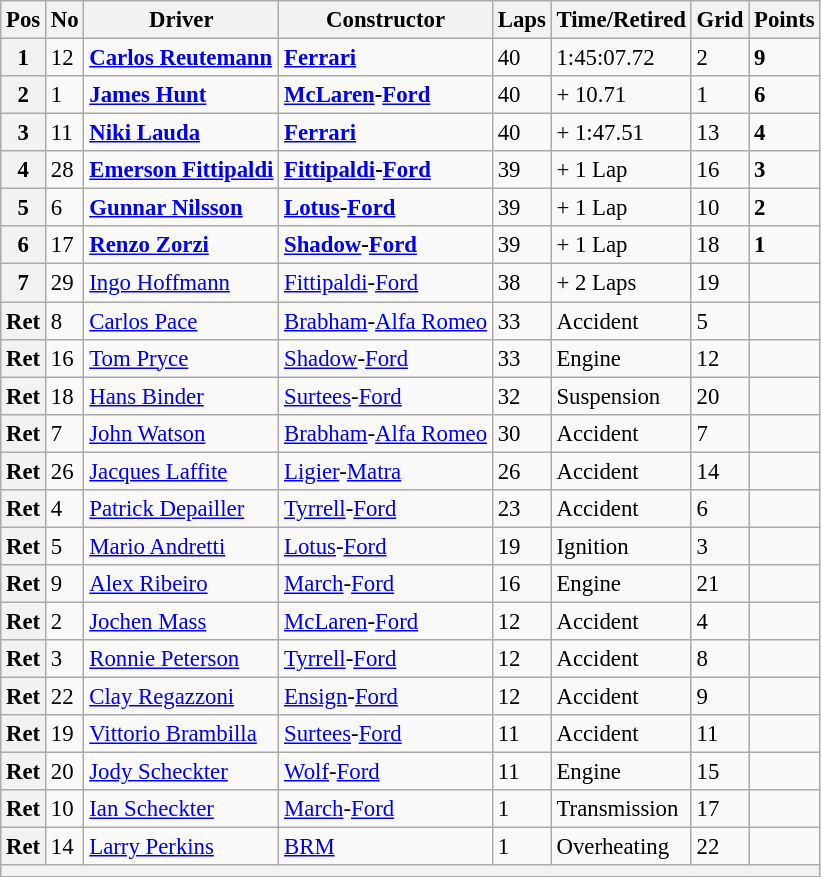<table class="wikitable" style="font-size: 95%;">
<tr>
<th>Pos</th>
<th>No</th>
<th>Driver</th>
<th>Constructor</th>
<th>Laps</th>
<th>Time/Retired</th>
<th>Grid</th>
<th>Points</th>
</tr>
<tr>
<th>1</th>
<td>12</td>
<td> <strong><a href='#'>Carlos Reutemann</a></strong></td>
<td><strong><a href='#'>Ferrari</a></strong></td>
<td>40</td>
<td>1:45:07.72</td>
<td>2</td>
<td><strong>9</strong></td>
</tr>
<tr>
<th>2</th>
<td>1</td>
<td> <strong><a href='#'>James Hunt</a></strong></td>
<td><strong><a href='#'>McLaren</a>-<a href='#'>Ford</a></strong></td>
<td>40</td>
<td>+ 10.71</td>
<td>1</td>
<td><strong>6</strong></td>
</tr>
<tr>
<th>3</th>
<td>11</td>
<td> <strong><a href='#'>Niki Lauda</a></strong></td>
<td><strong><a href='#'>Ferrari</a></strong></td>
<td>40</td>
<td>+ 1:47.51</td>
<td>13</td>
<td><strong>4</strong></td>
</tr>
<tr>
<th>4</th>
<td>28</td>
<td> <strong><a href='#'>Emerson Fittipaldi</a></strong></td>
<td><strong><a href='#'>Fittipaldi</a>-<a href='#'>Ford</a></strong></td>
<td>39</td>
<td>+ 1 Lap</td>
<td>16</td>
<td><strong>3</strong></td>
</tr>
<tr>
<th>5</th>
<td>6</td>
<td> <strong><a href='#'>Gunnar Nilsson</a></strong></td>
<td><strong><a href='#'>Lotus</a>-<a href='#'>Ford</a></strong></td>
<td>39</td>
<td>+ 1 Lap</td>
<td>10</td>
<td><strong>2</strong></td>
</tr>
<tr>
<th>6</th>
<td>17</td>
<td> <strong><a href='#'>Renzo Zorzi</a></strong></td>
<td><strong><a href='#'>Shadow</a>-<a href='#'>Ford</a></strong></td>
<td>39</td>
<td>+ 1 Lap</td>
<td>18</td>
<td><strong>1</strong></td>
</tr>
<tr>
<th>7</th>
<td>29</td>
<td> <a href='#'>Ingo Hoffmann</a></td>
<td><a href='#'>Fittipaldi</a>-<a href='#'>Ford</a></td>
<td>38</td>
<td>+ 2 Laps</td>
<td>19</td>
<td> </td>
</tr>
<tr>
<th>Ret</th>
<td>8</td>
<td> <a href='#'>Carlos Pace</a></td>
<td><a href='#'>Brabham</a>-<a href='#'>Alfa Romeo</a></td>
<td>33</td>
<td>Accident</td>
<td>5</td>
<td> </td>
</tr>
<tr>
<th>Ret</th>
<td>16</td>
<td> <a href='#'>Tom Pryce</a></td>
<td><a href='#'>Shadow</a>-<a href='#'>Ford</a></td>
<td>33</td>
<td>Engine</td>
<td>12</td>
<td> </td>
</tr>
<tr>
<th>Ret</th>
<td>18</td>
<td> <a href='#'>Hans Binder</a></td>
<td><a href='#'>Surtees</a>-<a href='#'>Ford</a></td>
<td>32</td>
<td>Suspension</td>
<td>20</td>
<td> </td>
</tr>
<tr>
<th>Ret</th>
<td>7</td>
<td> <a href='#'>John Watson</a></td>
<td><a href='#'>Brabham</a>-<a href='#'>Alfa Romeo</a></td>
<td>30</td>
<td>Accident</td>
<td>7</td>
<td> </td>
</tr>
<tr>
<th>Ret</th>
<td>26</td>
<td> <a href='#'>Jacques Laffite</a></td>
<td><a href='#'>Ligier</a>-<a href='#'>Matra</a></td>
<td>26</td>
<td>Accident</td>
<td>14</td>
<td> </td>
</tr>
<tr>
<th>Ret</th>
<td>4</td>
<td> <a href='#'>Patrick Depailler</a></td>
<td><a href='#'>Tyrrell</a>-<a href='#'>Ford</a></td>
<td>23</td>
<td>Accident</td>
<td>6</td>
<td> </td>
</tr>
<tr>
<th>Ret</th>
<td>5</td>
<td> <a href='#'>Mario Andretti</a></td>
<td><a href='#'>Lotus</a>-<a href='#'>Ford</a></td>
<td>19</td>
<td>Ignition</td>
<td>3</td>
<td> </td>
</tr>
<tr>
<th>Ret</th>
<td>9</td>
<td> <a href='#'>Alex Ribeiro</a></td>
<td><a href='#'>March</a>-<a href='#'>Ford</a></td>
<td>16</td>
<td>Engine</td>
<td>21</td>
<td> </td>
</tr>
<tr>
<th>Ret</th>
<td>2</td>
<td> <a href='#'>Jochen Mass</a></td>
<td><a href='#'>McLaren</a>-<a href='#'>Ford</a></td>
<td>12</td>
<td>Accident</td>
<td>4</td>
<td> </td>
</tr>
<tr>
<th>Ret</th>
<td>3</td>
<td> <a href='#'>Ronnie Peterson</a></td>
<td><a href='#'>Tyrrell</a>-<a href='#'>Ford</a></td>
<td>12</td>
<td>Accident</td>
<td>8</td>
<td> </td>
</tr>
<tr>
<th>Ret</th>
<td>22</td>
<td> <a href='#'>Clay Regazzoni</a></td>
<td><a href='#'>Ensign</a>-<a href='#'>Ford</a></td>
<td>12</td>
<td>Accident</td>
<td>9</td>
<td> </td>
</tr>
<tr>
<th>Ret</th>
<td>19</td>
<td> <a href='#'>Vittorio Brambilla</a></td>
<td><a href='#'>Surtees</a>-<a href='#'>Ford</a></td>
<td>11</td>
<td>Accident</td>
<td>11</td>
<td> </td>
</tr>
<tr>
<th>Ret</th>
<td>20</td>
<td> <a href='#'>Jody Scheckter</a></td>
<td><a href='#'>Wolf</a>-<a href='#'>Ford</a></td>
<td>11</td>
<td>Engine</td>
<td>15</td>
<td> </td>
</tr>
<tr>
<th>Ret</th>
<td>10</td>
<td> <a href='#'>Ian Scheckter</a></td>
<td><a href='#'>March</a>-<a href='#'>Ford</a></td>
<td>1</td>
<td>Transmission</td>
<td>17</td>
<td> </td>
</tr>
<tr>
<th>Ret</th>
<td>14</td>
<td> <a href='#'>Larry Perkins</a></td>
<td><a href='#'>BRM</a></td>
<td>1</td>
<td>Overheating</td>
<td>22</td>
<td> </td>
</tr>
<tr>
<th colspan="8"></th>
</tr>
</table>
